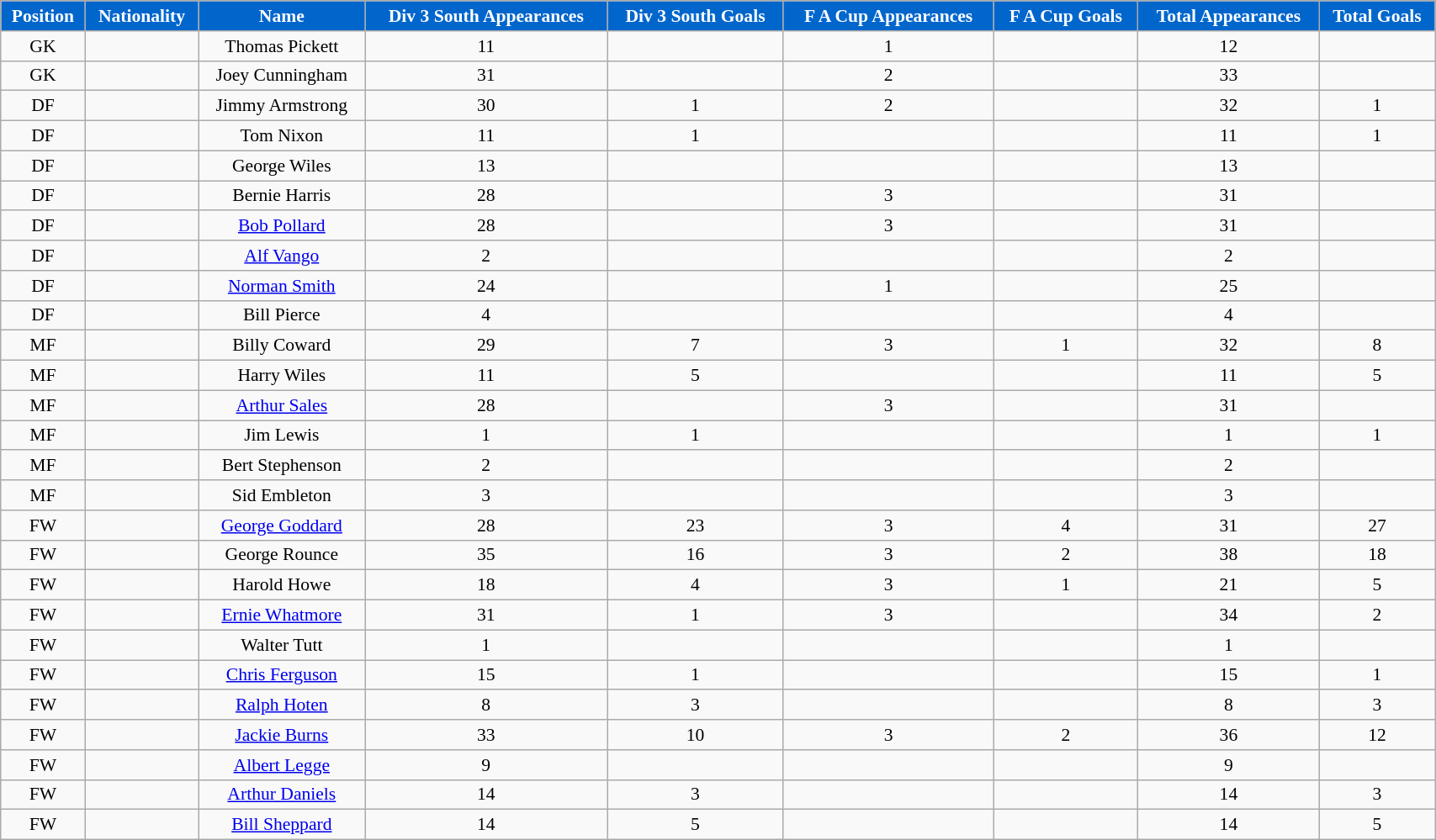<table class="wikitable" style="text-align:center; font-size:90%; width:90%;">
<tr>
<th style="background:#0066CC; color:#FFFFFF; text-align:center;">Position</th>
<th style="background:#0066CC; color:#FFFFFF; text-align:center;">Nationality</th>
<th style="background:#0066CC; color:#FFFFFF; text-align:center;"><strong>Name</strong></th>
<th style="background:#0066CC; color:#FFFFFF; text-align:center;">Div 3 South Appearances</th>
<th style="background:#0066CC; color:#FFFFFF; text-align:center;">Div 3 South Goals</th>
<th style="background:#0066CC; color:#FFFFFF; text-align:center;">F A Cup Appearances</th>
<th style="background:#0066CC; color:#FFFFFF; text-align:center;">F A Cup Goals</th>
<th style="background:#0066CC; color:#FFFFFF; text-align:center;">Total Appearances</th>
<th style="background:#0066CC; color:#FFFFFF; text-align:center;">Total Goals</th>
</tr>
<tr>
<td>GK</td>
<td></td>
<td>Thomas Pickett</td>
<td>11</td>
<td></td>
<td>1</td>
<td></td>
<td>12</td>
<td></td>
</tr>
<tr>
<td>GK</td>
<td></td>
<td>Joey Cunningham</td>
<td>31</td>
<td></td>
<td>2</td>
<td></td>
<td>33</td>
<td></td>
</tr>
<tr>
<td>DF</td>
<td></td>
<td>Jimmy Armstrong</td>
<td>30</td>
<td>1</td>
<td>2</td>
<td></td>
<td>32</td>
<td>1</td>
</tr>
<tr>
<td>DF</td>
<td></td>
<td>Tom Nixon</td>
<td>11</td>
<td>1</td>
<td></td>
<td></td>
<td>11</td>
<td>1</td>
</tr>
<tr>
<td>DF</td>
<td></td>
<td>George Wiles</td>
<td>13</td>
<td></td>
<td></td>
<td></td>
<td>13</td>
<td></td>
</tr>
<tr>
<td>DF</td>
<td></td>
<td>Bernie Harris</td>
<td>28</td>
<td></td>
<td>3</td>
<td></td>
<td>31</td>
<td></td>
</tr>
<tr>
<td>DF</td>
<td></td>
<td><a href='#'>Bob Pollard</a></td>
<td>28</td>
<td></td>
<td>3</td>
<td></td>
<td>31</td>
<td></td>
</tr>
<tr>
<td>DF</td>
<td></td>
<td><a href='#'>Alf Vango</a></td>
<td>2</td>
<td></td>
<td></td>
<td></td>
<td>2</td>
<td></td>
</tr>
<tr>
<td>DF</td>
<td></td>
<td><a href='#'>Norman Smith</a></td>
<td>24</td>
<td></td>
<td>1</td>
<td></td>
<td>25</td>
<td></td>
</tr>
<tr>
<td>DF</td>
<td></td>
<td>Bill Pierce</td>
<td>4</td>
<td></td>
<td></td>
<td></td>
<td>4</td>
<td></td>
</tr>
<tr>
<td>MF</td>
<td></td>
<td>Billy Coward</td>
<td>29</td>
<td>7</td>
<td>3</td>
<td>1</td>
<td>32</td>
<td>8</td>
</tr>
<tr>
<td>MF</td>
<td></td>
<td>Harry Wiles</td>
<td>11</td>
<td>5</td>
<td></td>
<td></td>
<td>11</td>
<td>5</td>
</tr>
<tr>
<td>MF</td>
<td></td>
<td><a href='#'>Arthur Sales</a></td>
<td>28</td>
<td></td>
<td>3</td>
<td></td>
<td>31</td>
<td></td>
</tr>
<tr>
<td>MF</td>
<td></td>
<td>Jim Lewis</td>
<td>1</td>
<td>1</td>
<td></td>
<td></td>
<td>1</td>
<td>1</td>
</tr>
<tr>
<td>MF</td>
<td></td>
<td>Bert Stephenson</td>
<td>2</td>
<td></td>
<td></td>
<td></td>
<td>2</td>
<td></td>
</tr>
<tr>
<td>MF</td>
<td></td>
<td>Sid Embleton</td>
<td>3</td>
<td></td>
<td></td>
<td></td>
<td>3</td>
<td></td>
</tr>
<tr>
<td>FW</td>
<td></td>
<td><a href='#'>George Goddard</a></td>
<td>28</td>
<td>23</td>
<td>3</td>
<td>4</td>
<td>31</td>
<td>27</td>
</tr>
<tr>
<td>FW</td>
<td></td>
<td>George Rounce</td>
<td>35</td>
<td>16</td>
<td>3</td>
<td>2</td>
<td>38</td>
<td>18</td>
</tr>
<tr>
<td>FW</td>
<td></td>
<td>Harold Howe</td>
<td>18</td>
<td>4</td>
<td>3</td>
<td>1</td>
<td>21</td>
<td>5</td>
</tr>
<tr>
<td>FW</td>
<td></td>
<td><a href='#'>Ernie Whatmore</a></td>
<td>31</td>
<td>1</td>
<td>3</td>
<td></td>
<td>34</td>
<td>2</td>
</tr>
<tr>
<td>FW</td>
<td></td>
<td>Walter Tutt</td>
<td>1</td>
<td></td>
<td></td>
<td></td>
<td>1</td>
<td></td>
</tr>
<tr>
<td>FW</td>
<td></td>
<td><a href='#'>Chris Ferguson</a></td>
<td>15</td>
<td>1</td>
<td></td>
<td></td>
<td>15</td>
<td>1</td>
</tr>
<tr>
<td>FW</td>
<td></td>
<td><a href='#'>Ralph Hoten</a></td>
<td>8</td>
<td>3</td>
<td></td>
<td></td>
<td>8</td>
<td>3</td>
</tr>
<tr>
<td>FW</td>
<td></td>
<td><a href='#'> Jackie Burns</a></td>
<td>33</td>
<td>10</td>
<td>3</td>
<td>2</td>
<td>36</td>
<td>12</td>
</tr>
<tr>
<td>FW</td>
<td></td>
<td><a href='#'>Albert Legge</a></td>
<td>9</td>
<td></td>
<td></td>
<td></td>
<td>9</td>
<td></td>
</tr>
<tr>
<td>FW</td>
<td></td>
<td><a href='#'>Arthur Daniels</a></td>
<td>14</td>
<td>3</td>
<td></td>
<td></td>
<td>14</td>
<td>3</td>
</tr>
<tr>
<td>FW</td>
<td></td>
<td><a href='#'>Bill Sheppard</a></td>
<td>14</td>
<td>5</td>
<td></td>
<td></td>
<td>14</td>
<td>5</td>
</tr>
</table>
